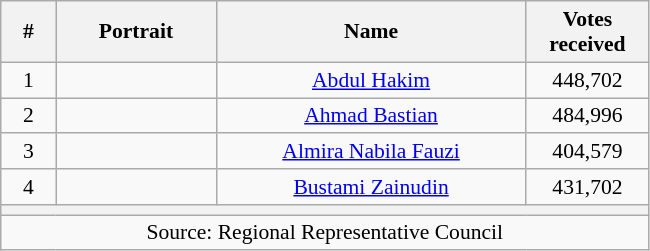<table class="wikitable sortable" style="text-align:center; font-size: 0.9em;">
<tr>
<th width="30">#</th>
<th width="100">Portrait</th>
<th width="200">Name</th>
<th width="75">Votes received</th>
</tr>
<tr>
<td>1</td>
<td></td>
<td><a href='#'>Abdul Hakim</a></td>
<td>448,702</td>
</tr>
<tr>
<td>2</td>
<td></td>
<td><a href='#'>Ahmad Bastian</a></td>
<td>484,996</td>
</tr>
<tr>
<td>3</td>
<td></td>
<td><a href='#'>Almira Nabila Fauzi</a></td>
<td>404,579</td>
</tr>
<tr>
<td>4</td>
<td></td>
<td><a href='#'>Bustami Zainudin</a></td>
<td>431,702</td>
</tr>
<tr>
<th colspan="8"></th>
</tr>
<tr>
<td colspan="8">Source: Regional Representative Council</td>
</tr>
</table>
